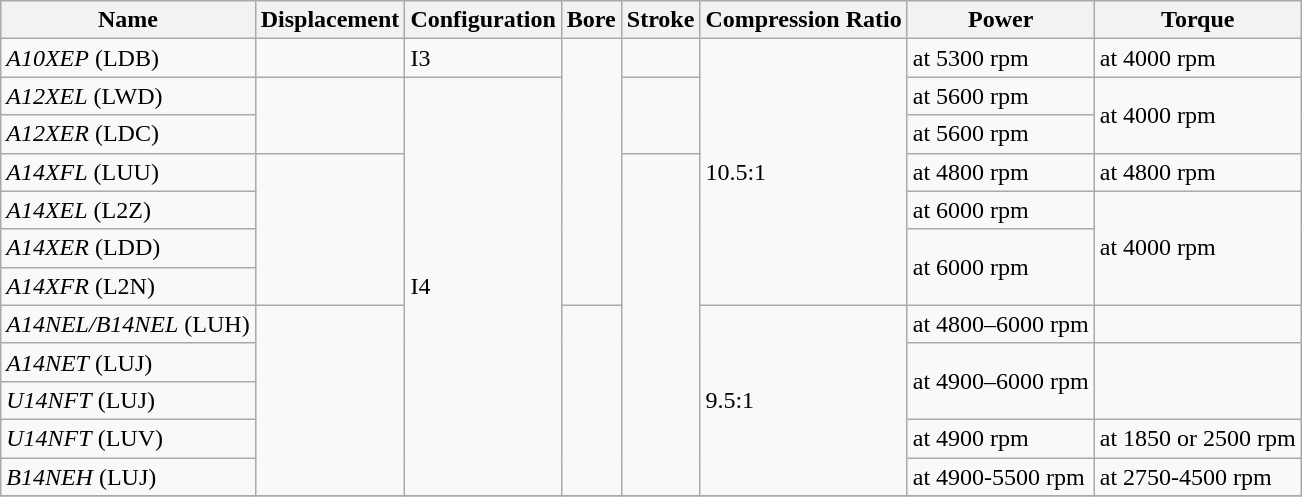<table class=wikitable>
<tr>
<th>Name</th>
<th>Displacement</th>
<th>Configuration</th>
<th>Bore</th>
<th>Stroke</th>
<th>Compression Ratio</th>
<th>Power</th>
<th>Torque</th>
</tr>
<tr>
<td><em>A10XEP</em> (LDB)</td>
<td rowspan=1></td>
<td rowspan=1>I3</td>
<td rowspan=7></td>
<td rowspan=1></td>
<td rowspan=7>10.5:1</td>
<td> at 5300 rpm</td>
<td> at 4000 rpm</td>
</tr>
<tr>
<td><em>A12XEL</em> (LWD)</td>
<td rowspan=2></td>
<td rowspan=11>I4</td>
<td rowspan=2></td>
<td> at 5600 rpm</td>
<td rowspan=2> at 4000 rpm</td>
</tr>
<tr>
<td><em>A12XER</em> (LDC)</td>
<td> at 5600 rpm</td>
</tr>
<tr>
<td><em>A14XFL</em> (LUU)</td>
<td rowspan=4></td>
<td rowspan=9></td>
<td> at 4800 rpm</td>
<td> at 4800 rpm</td>
</tr>
<tr>
<td><em>A14XEL</em> (L2Z)</td>
<td> at 6000 rpm</td>
<td rowspan=3> at 4000 rpm</td>
</tr>
<tr>
<td><em>A14XER</em> (LDD)</td>
<td rowspan=2> at 6000 rpm</td>
</tr>
<tr>
<td><em>A14XFR</em> (L2N)</td>
</tr>
<tr>
<td><em>A14NEL/B14NEL</em> (LUH)</td>
<td rowspan=5></td>
<td rowspan=5></td>
<td rowspan=5>9.5:1</td>
<td> at 4800–6000 rpm</td>
<td></td>
</tr>
<tr>
<td><em>A14NET</em> (LUJ)</td>
<td rowspan=2> at 4900–6000 rpm</td>
<td rowspan=2></td>
</tr>
<tr>
<td><em>U14NFT</em> (LUJ)</td>
</tr>
<tr>
<td><em>U14NFT</em> (LUV)</td>
<td> at 4900 rpm</td>
<td> at 1850 or 2500 rpm</td>
</tr>
<tr>
<td><em>B14NEH</em> (LUJ)</td>
<td> at 4900-5500 rpm</td>
<td {{ubl> at 2750-4500 rpm</td>
</tr>
<tr>
</tr>
</table>
